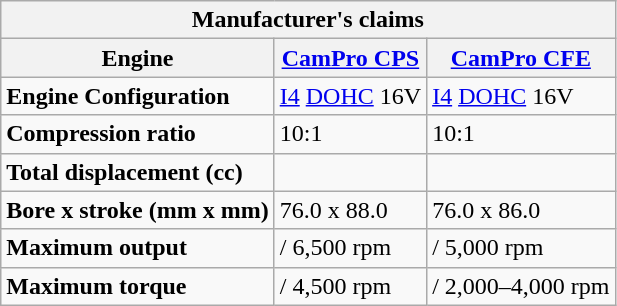<table class="wikitable" align="center">
<tr>
<th align="center" colspan="3">Manufacturer's claims</th>
</tr>
<tr>
<th>Engine</th>
<th><a href='#'>CamPro CPS</a></th>
<th><a href='#'>CamPro CFE</a></th>
</tr>
<tr>
<td><strong>Engine Configuration</strong></td>
<td><a href='#'>I4</a> <a href='#'>DOHC</a> 16V</td>
<td><a href='#'>I4</a> <a href='#'>DOHC</a> 16V</td>
</tr>
<tr>
<td><strong>Compression ratio</strong></td>
<td colspan="1">10:1</td>
<td>10:1</td>
</tr>
<tr>
<td><strong>Total displacement (cc)</strong></td>
<td></td>
<td></td>
</tr>
<tr>
<td><strong>Bore x stroke (mm x mm)</strong></td>
<td>76.0 x 88.0</td>
<td>76.0 x 86.0</td>
</tr>
<tr>
<td><strong>Maximum output</strong></td>
<td> / 6,500 rpm</td>
<td> / 5,000 rpm</td>
</tr>
<tr>
<td><strong>Maximum torque</strong></td>
<td> / 4,500 rpm</td>
<td> / 2,000–4,000 rpm</td>
</tr>
</table>
